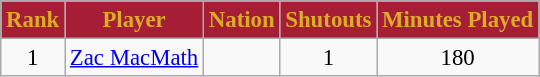<table class="wikitable" style="font-size: 95%; text-align: center;">
<tr>
</tr>
<tr>
<th style="background:#A51E36; color:#DAAC27; text-align:center;">Rank</th>
<th style="background:#A51E36; color:#DAAC27; text-align:center;">Player</th>
<th style="background:#A51E36; color:#DAAC27; text-align:center;">Nation</th>
<th style="background:#A51E36; color:#DAAC27; text-align:center;">Shutouts</th>
<th style="background:#A51E36; color:#DAAC27; text-align:center;">Minutes Played</th>
</tr>
<tr>
<td rowspan="1">1</td>
<td><a href='#'>Zac MacMath</a></td>
<td></td>
<td>1</td>
<td>180</td>
</tr>
</table>
